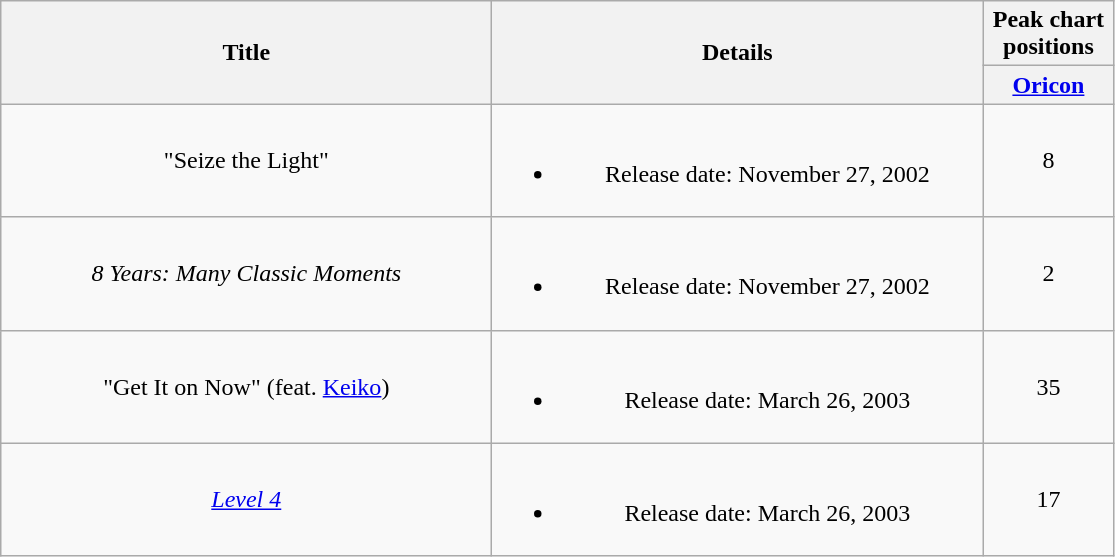<table class="wikitable plainrowheaders" style="text-align:center;">
<tr>
<th rowspan="2" style="width:20em;">Title</th>
<th rowspan="2" style="width:20em;">Details</th>
<th style="width:5em;">Peak chart<br> positions</th>
</tr>
<tr>
<th><a href='#'>Oricon</a></th>
</tr>
<tr>
<td>"Seize the Light"</td>
<td><br><ul><li>Release date: November 27, 2002</li></ul></td>
<td>8</td>
</tr>
<tr>
<td><em>8 Years: Many Classic Moments</em></td>
<td><br><ul><li>Release date: November 27, 2002</li></ul></td>
<td>2</td>
</tr>
<tr>
<td>"Get It on Now" (feat. <a href='#'>Keiko</a>)</td>
<td><br><ul><li>Release date: March 26, 2003</li></ul></td>
<td>35</td>
</tr>
<tr>
<td><em><a href='#'>Level 4</a></em></td>
<td><br><ul><li>Release date: March 26, 2003</li></ul></td>
<td>17</td>
</tr>
</table>
